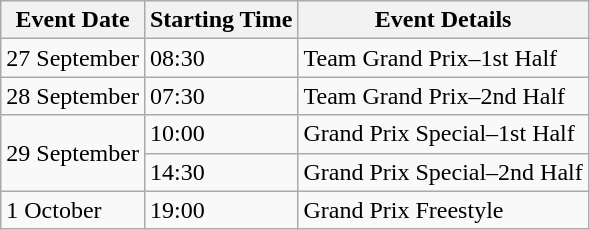<table class="wikitable">
<tr>
<th>Event Date</th>
<th>Starting Time</th>
<th>Event Details</th>
</tr>
<tr>
<td>27 September</td>
<td>08:30</td>
<td>Team Grand Prix–1st Half</td>
</tr>
<tr>
<td>28 September</td>
<td>07:30</td>
<td>Team Grand Prix–2nd Half</td>
</tr>
<tr>
<td rowspan=2>29 September</td>
<td>10:00</td>
<td>Grand Prix Special–1st Half</td>
</tr>
<tr>
<td>14:30</td>
<td>Grand Prix Special–2nd Half</td>
</tr>
<tr>
<td>1 October</td>
<td>19:00</td>
<td>Grand Prix Freestyle</td>
</tr>
</table>
